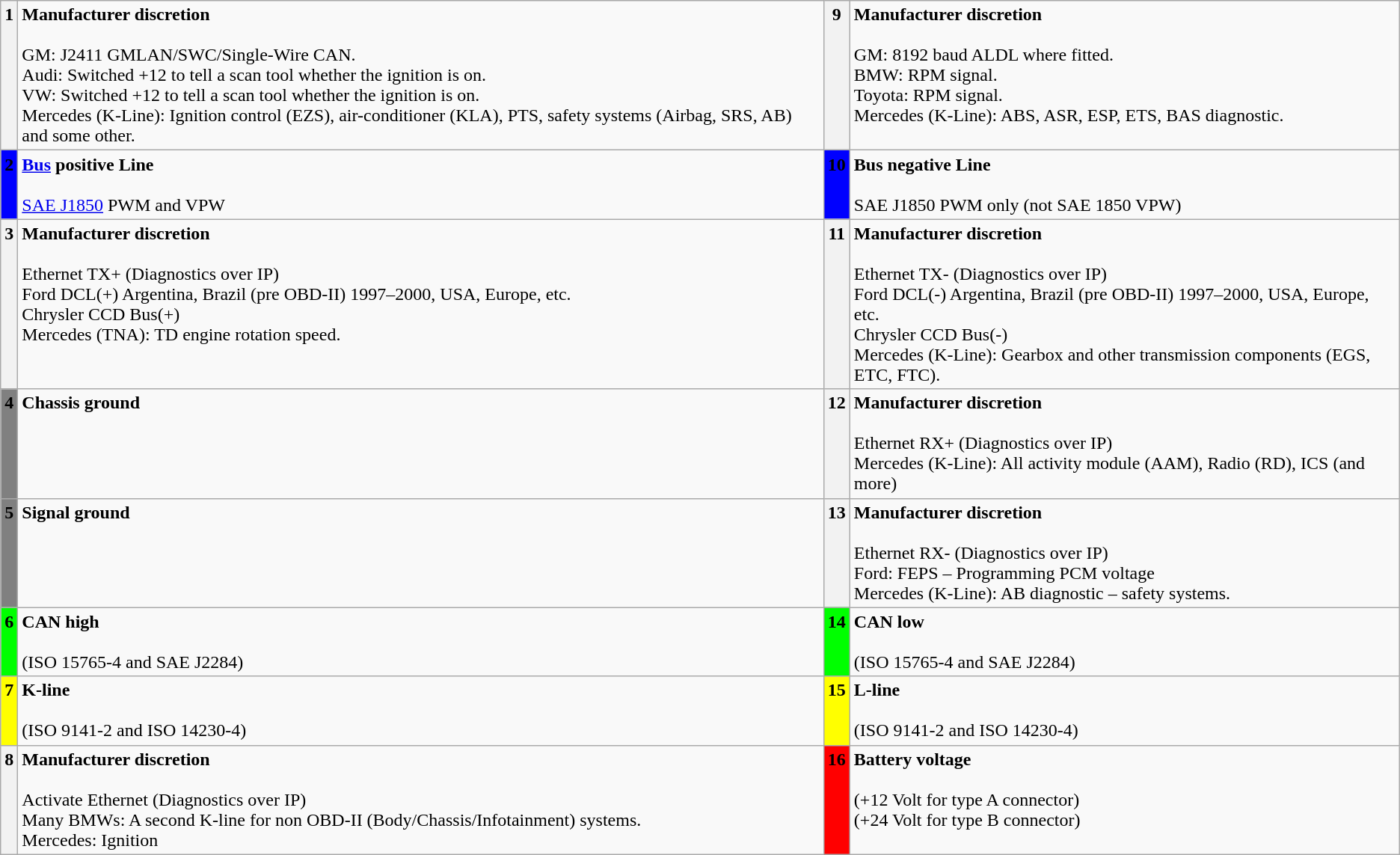<table class="wikitable">
<tr valign="top">
<th>1</th>
<td><strong>Manufacturer discretion</strong><br><br>GM: J2411 GMLAN/SWC/Single-Wire CAN.<br>
Audi: Switched +12 to tell a scan tool whether the ignition is on.<br>
VW: Switched +12 to tell a scan tool whether the ignition is on.<br>
Mercedes (K-Line): Ignition control (EZS), air-conditioner (KLA), PTS, safety systems (Airbag, SRS, AB) and some other.</td>
<th>9</th>
<td><strong>Manufacturer discretion</strong><br><br>GM: 8192 baud ALDL where fitted.<br>
BMW: RPM signal.<br>
Toyota: RPM signal.<br>
Mercedes (K-Line): ABS, ASR, ESP, ETS, BAS diagnostic.</td>
</tr>
<tr valign="top">
<th style="background-color: blue">2</th>
<td><strong><a href='#'>Bus</a> positive Line</strong><br><br><a href='#'>SAE J1850</a> PWM and VPW</td>
<th style="background-color: blue">10</th>
<td><strong>Bus negative Line</strong><br><br>SAE J1850 PWM only (not SAE 1850 VPW)</td>
</tr>
<tr valign="top">
<th>3</th>
<td><strong>Manufacturer discretion</strong><br><br>Ethernet TX+ (Diagnostics over IP)<br>
Ford DCL(+) Argentina, Brazil (pre OBD-II) 1997–2000, USA, Europe, etc.<br>
Chrysler CCD Bus(+)<br>
Mercedes (TNA): TD engine rotation speed.</td>
<th>11</th>
<td><strong>Manufacturer discretion</strong><br><br>Ethernet TX- (Diagnostics over IP)<br>
Ford DCL(-) Argentina, Brazil (pre OBD-II) 1997–2000, USA, Europe, etc.<br>
Chrysler CCD Bus(-)<br>
Mercedes (K-Line): Gearbox and other transmission components (EGS, ETC, FTC).</td>
</tr>
<tr valign="top">
<th style="background-color: gray">4</th>
<td><strong>Chassis ground</strong></td>
<th>12</th>
<td><strong>Manufacturer discretion</strong><br><br>Ethernet RX+ (Diagnostics over IP)<br>
Mercedes (K-Line): All activity module (AAM), Radio (RD), ICS (and more)</td>
</tr>
<tr valign="top">
<th style="background-color: gray">5</th>
<td><strong>Signal ground</strong></td>
<th>13</th>
<td><strong>Manufacturer discretion</strong><br><br>Ethernet RX- (Diagnostics over IP)<br>
Ford: FEPS – Programming PCM voltage<br>
Mercedes (K-Line): AB diagnostic – safety systems.</td>
</tr>
<tr valign="top">
<th style="background-color: lime">6</th>
<td><strong>CAN high</strong><br><br>(ISO 15765-4 and SAE J2284)</td>
<th style="background-color: lime">14</th>
<td><strong>CAN low</strong><br><br>(ISO 15765-4 and SAE J2284)</td>
</tr>
<tr valign="top">
<th style="background-color: yellow">7</th>
<td><strong>K-line</strong><br><br>(ISO 9141-2 and ISO 14230-4)</td>
<th style="background-color: yellow">15</th>
<td><strong>L-line</strong><br><br>(ISO 9141-2 and ISO 14230-4)</td>
</tr>
<tr valign="top">
<th>8</th>
<td><strong>Manufacturer discretion</strong><br><br>Activate Ethernet (Diagnostics over IP)<br>
Many BMWs: A second K-line for non OBD-II (Body/Chassis/Infotainment) systems.<br>
Mercedes: Ignition<br></td>
<th style="background-color: red">16</th>
<td><strong>Battery voltage</strong><br><br>(+12 Volt for type A connector)<br>
(+24 Volt for type B connector)</td>
</tr>
</table>
